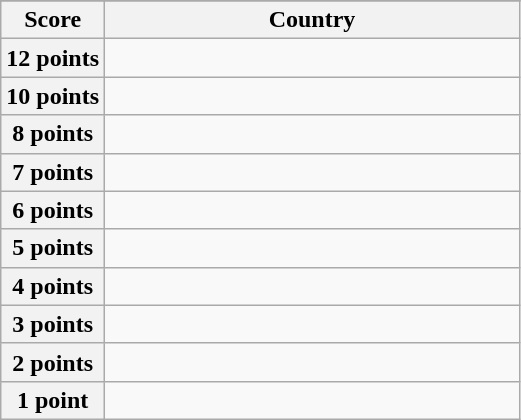<table class="wikitable">
<tr>
</tr>
<tr>
<th scope="col" width="20%">Score</th>
<th scope="col">Country</th>
</tr>
<tr>
<th scope="row">12 points</th>
<td></td>
</tr>
<tr>
<th scope="row">10 points</th>
<td></td>
</tr>
<tr>
<th scope="row">8 points</th>
<td></td>
</tr>
<tr>
<th scope="row">7 points</th>
<td></td>
</tr>
<tr>
<th scope="row">6 points</th>
<td></td>
</tr>
<tr>
<th scope="row">5 points</th>
<td></td>
</tr>
<tr>
<th scope="row">4 points</th>
<td></td>
</tr>
<tr>
<th scope="row">3 points</th>
<td></td>
</tr>
<tr>
<th scope="row">2 points</th>
<td></td>
</tr>
<tr>
<th scope="row">1 point</th>
<td></td>
</tr>
</table>
